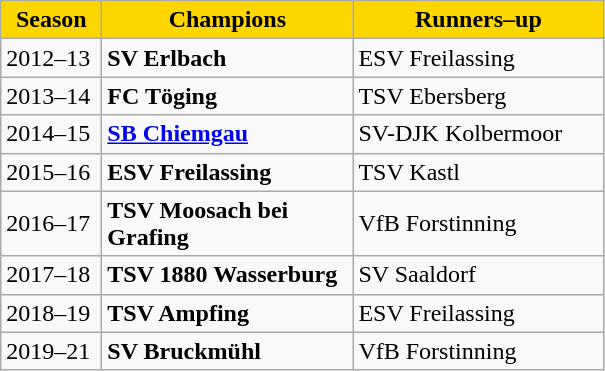<table class="wikitable">
<tr align="center" bgcolor="#FFD700">
<td width="60"><strong>Season</strong></td>
<td width="160"><strong>Champions</strong></td>
<td width="160"><strong>Runners–up</strong></td>
</tr>
<tr>
<td>2012–13</td>
<td><strong>SV Erlbach</strong></td>
<td>ESV Freilassing</td>
</tr>
<tr>
<td>2013–14</td>
<td><strong>FC Töging</strong></td>
<td>TSV Ebersberg</td>
</tr>
<tr>
<td>2014–15</td>
<td><strong><a href='#'>SB Chiemgau</a></strong></td>
<td>SV-DJK Kolbermoor</td>
</tr>
<tr>
<td>2015–16</td>
<td><strong>ESV Freilassing</strong></td>
<td>TSV Kastl</td>
</tr>
<tr>
<td>2016–17</td>
<td><strong>TSV Moosach bei Grafing</strong></td>
<td>VfB Forstinning</td>
</tr>
<tr>
<td>2017–18</td>
<td><strong>TSV 1880 Wasserburg</strong></td>
<td>SV Saaldorf</td>
</tr>
<tr>
<td>2018–19</td>
<td><strong>TSV Ampfing</strong></td>
<td>ESV Freilassing</td>
</tr>
<tr>
<td>2019–21</td>
<td><strong>SV Bruckmühl</strong></td>
<td>VfB Forstinning</td>
</tr>
</table>
